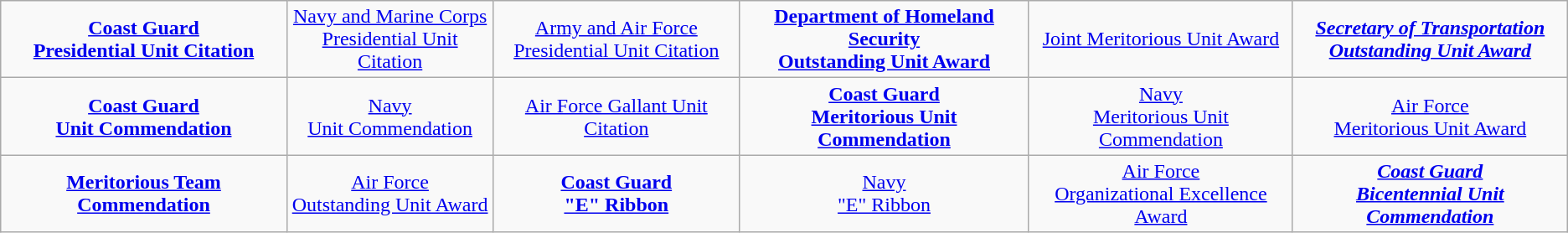<table class = "wikitable">
<tr align="center">
<td><strong><a href='#'>Coast Guard<br>Presidential Unit Citation</a></strong></td>
<td><a href='#'>Navy and Marine Corps<br>Presidential Unit Citation</a></td>
<td><a href='#'>Army and Air Force<br>Presidential Unit Citation</a></td>
<td><strong><a href='#'>Department of Homeland Security<br>Outstanding Unit Award</a></strong></td>
<td><a href='#'>Joint Meritorious Unit Award</a></td>
<td><strong><em><a href='#'>Secretary of Transportation<br>Outstanding Unit Award</a></em></strong></td>
</tr>
<tr align="center">
<td><strong><a href='#'>Coast Guard<br>Unit Commendation</a></strong></td>
<td><a href='#'>Navy<br>Unit Commendation</a></td>
<td><a href='#'>Air Force Gallant Unit Citation</a></td>
<td><strong><a href='#'>Coast Guard<br>Meritorious Unit Commendation</a></strong></td>
<td><a href='#'>Navy<br>Meritorious Unit Commendation</a></td>
<td><a href='#'>Air Force<br>Meritorious Unit Award</a></td>
</tr>
<tr align="center">
<td><strong><a href='#'>Meritorious Team Commendation</a></strong></td>
<td><a href='#'>Air Force<br>Outstanding Unit Award</a></td>
<td><strong><a href='#'>Coast Guard<br>"E" Ribbon</a></strong></td>
<td><a href='#'>Navy <br>"E" Ribbon</a></td>
<td><a href='#'>Air Force<br>Organizational Excellence Award</a></td>
<td><strong><em><a href='#'>Coast Guard<br>Bicentennial Unit Commendation</a></em></strong></td>
</tr>
</table>
